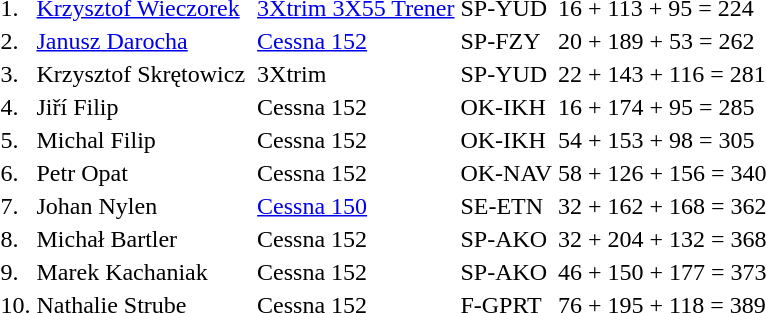<table>
<tr>
<td>1.</td>
<td><a href='#'>Krzysztof Wieczorek</a></td>
<td></td>
<td><a href='#'>3Xtrim 3X55 Trener</a></td>
<td>SP-YUD</td>
<td>16 + 113 + 95 = 224</td>
</tr>
<tr>
<td>2.</td>
<td><a href='#'>Janusz Darocha</a></td>
<td></td>
<td><a href='#'>Cessna 152</a></td>
<td>SP-FZY</td>
<td>20 + 189 + 53 = 262</td>
</tr>
<tr>
<td>3.</td>
<td>Krzysztof Skrętowicz</td>
<td></td>
<td>3Xtrim</td>
<td>SP-YUD</td>
<td>22 + 143 + 116 = 281</td>
</tr>
<tr>
<td>4.</td>
<td>Jiří Filip</td>
<td></td>
<td>Cessna 152</td>
<td>OK-IKH</td>
<td>16 + 174 + 95 = 285</td>
</tr>
<tr>
<td>5.</td>
<td>Michal Filip</td>
<td></td>
<td>Cessna 152</td>
<td>OK-IKH</td>
<td>54 + 153 + 98 = 305</td>
</tr>
<tr>
<td>6.</td>
<td>Petr Opat</td>
<td></td>
<td>Cessna 152</td>
<td>OK-NAV</td>
<td>58 + 126 + 156 = 340</td>
</tr>
<tr>
<td>7.</td>
<td>Johan Nylen</td>
<td></td>
<td><a href='#'>Cessna 150</a></td>
<td>SE-ETN</td>
<td>32 + 162 + 168 = 362</td>
</tr>
<tr>
<td>8.</td>
<td>Michał Bartler</td>
<td></td>
<td>Cessna 152</td>
<td>SP-AKO</td>
<td>32 + 204 + 132 = 368</td>
</tr>
<tr>
<td>9.</td>
<td>Marek Kachaniak</td>
<td></td>
<td>Cessna 152</td>
<td>SP-AKO</td>
<td>46 + 150 + 177 = 373</td>
</tr>
<tr>
<td>10.</td>
<td>Nathalie Strube</td>
<td></td>
<td>Cessna 152</td>
<td>F-GPRT</td>
<td>76 + 195 + 118 = 389</td>
</tr>
</table>
